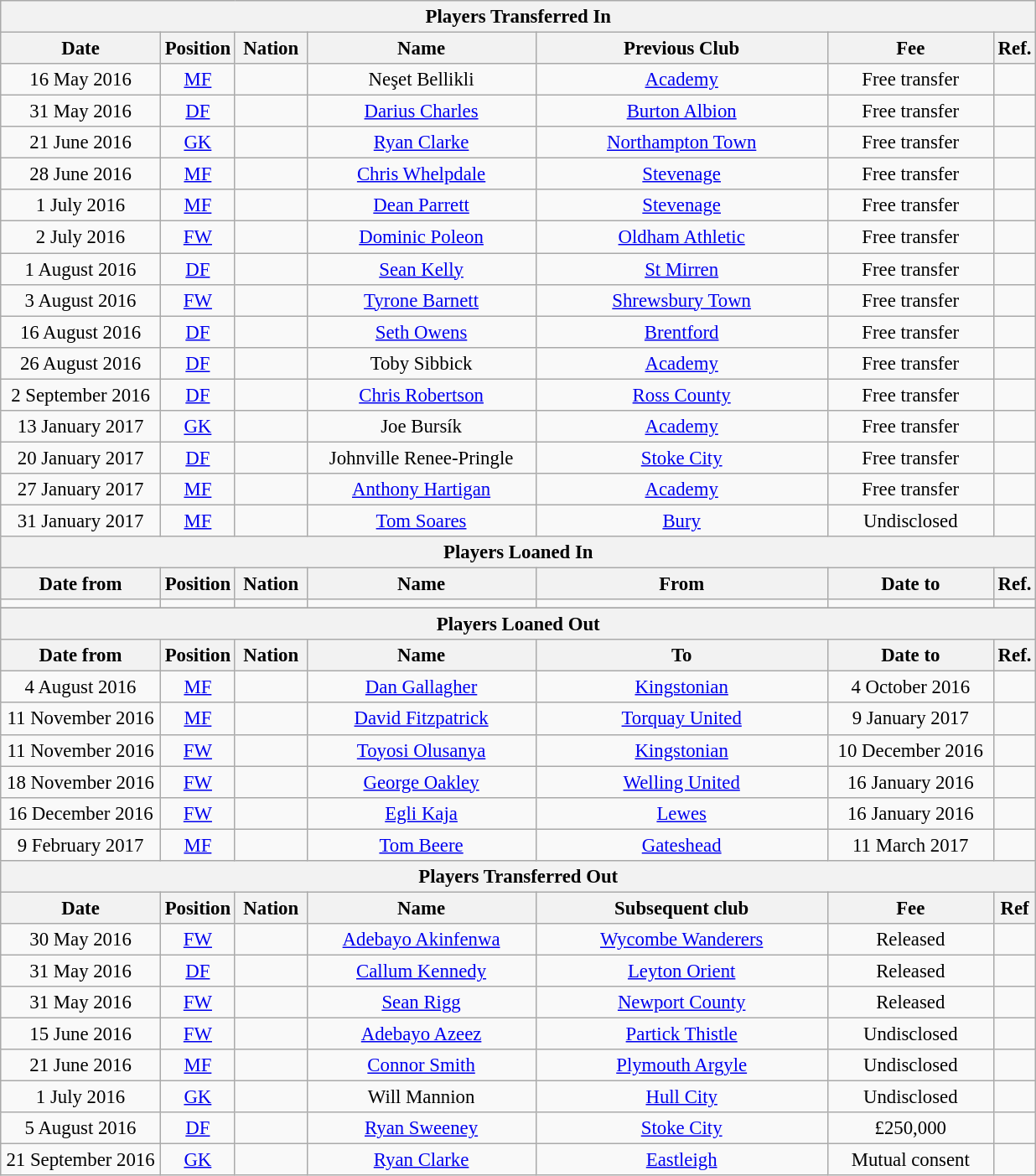<table class="wikitable" style="font-size:95%;">
<tr>
<th colspan="7">Players Transferred In</th>
</tr>
<tr>
<th style="width:120px;">Date</th>
<th style="width:50px;">Position</th>
<th style="width:50px;">Nation</th>
<th style="width:175px;">Name</th>
<th style="width:225px;">Previous Club</th>
<th style="width:125px;">Fee</th>
<th style="width:25px;">Ref.</th>
</tr>
<tr>
<td align="center">16 May 2016</td>
<td align="center"><a href='#'>MF</a></td>
<td align="center"></td>
<td align="center">Neşet Bellikli</td>
<td align="center"><a href='#'>Academy</a></td>
<td align="center">Free transfer</td>
<td align="center"></td>
</tr>
<tr>
<td align="center">31 May 2016</td>
<td align="center"><a href='#'>DF</a></td>
<td align="center"></td>
<td align="center"><a href='#'>Darius Charles</a></td>
<td align="center"><a href='#'>Burton Albion</a></td>
<td align="center">Free transfer</td>
<td align="center"></td>
</tr>
<tr>
<td align="center">21 June 2016</td>
<td align="center"><a href='#'>GK</a></td>
<td align="center"></td>
<td align="center"><a href='#'>Ryan Clarke</a></td>
<td align="center"><a href='#'>Northampton Town</a></td>
<td align="center">Free transfer</td>
<td align="center"></td>
</tr>
<tr>
<td align="center">28 June 2016</td>
<td align="center"><a href='#'>MF</a></td>
<td align="center"></td>
<td align="center"><a href='#'>Chris Whelpdale</a></td>
<td align="center"><a href='#'>Stevenage</a></td>
<td align="center">Free transfer</td>
<td align="center"></td>
</tr>
<tr>
<td align="center">1 July 2016</td>
<td align="center"><a href='#'>MF</a></td>
<td align="center"></td>
<td align="center"><a href='#'>Dean Parrett</a></td>
<td align="center"><a href='#'>Stevenage</a></td>
<td align="center">Free transfer</td>
<td align="center"></td>
</tr>
<tr>
<td align="center">2 July 2016</td>
<td align="center"><a href='#'>FW</a></td>
<td align="center"></td>
<td align="center"><a href='#'>Dominic Poleon</a></td>
<td align="center"><a href='#'>Oldham Athletic</a></td>
<td align="center">Free transfer</td>
<td align="center"></td>
</tr>
<tr>
<td align="center">1 August 2016</td>
<td align="center"><a href='#'>DF</a></td>
<td align="center"></td>
<td align="center"><a href='#'>Sean Kelly</a></td>
<td align="center"><a href='#'>St Mirren</a></td>
<td align="center">Free transfer</td>
<td align="center"></td>
</tr>
<tr>
<td align="center">3 August 2016</td>
<td align="center"><a href='#'>FW</a></td>
<td align="center"></td>
<td align="center"><a href='#'>Tyrone Barnett</a></td>
<td align="center"><a href='#'>Shrewsbury Town</a></td>
<td align="center">Free transfer</td>
<td align="center"></td>
</tr>
<tr>
<td align="center">16 August 2016</td>
<td align="center"><a href='#'>DF</a></td>
<td align="center"></td>
<td align="center"><a href='#'>Seth Owens</a></td>
<td align="center"><a href='#'>Brentford</a></td>
<td align="center">Free transfer</td>
<td align="center"></td>
</tr>
<tr>
<td align="center">26 August 2016</td>
<td align="center"><a href='#'>DF</a></td>
<td align="center"></td>
<td align="center">Toby Sibbick</td>
<td align="center"><a href='#'>Academy</a></td>
<td align="center">Free transfer</td>
<td align="center"></td>
</tr>
<tr>
<td align="center">2 September 2016</td>
<td align="center"><a href='#'>DF</a></td>
<td align="center"></td>
<td align="center"><a href='#'>Chris Robertson</a></td>
<td align="center"><a href='#'>Ross County</a></td>
<td align="center">Free transfer</td>
<td align="center"></td>
</tr>
<tr>
<td align="center">13 January 2017</td>
<td align="center"><a href='#'>GK</a></td>
<td align="center"></td>
<td align="center">Joe Bursík</td>
<td align="center"><a href='#'>Academy</a></td>
<td align="center">Free transfer</td>
<td align="center"></td>
</tr>
<tr>
<td align="center">20 January 2017</td>
<td align="center"><a href='#'>DF</a></td>
<td align="center"></td>
<td align="center">Johnville Renee-Pringle</td>
<td align="center"><a href='#'>Stoke City</a></td>
<td align="center">Free transfer</td>
<td align="center"></td>
</tr>
<tr>
<td align="center">27 January 2017</td>
<td align="center"><a href='#'>MF</a></td>
<td align="center"></td>
<td align="center"><a href='#'>Anthony Hartigan</a></td>
<td align="center"><a href='#'>Academy</a></td>
<td align="center">Free transfer</td>
<td align="center"></td>
</tr>
<tr>
<td align="center">31 January 2017</td>
<td align="center"><a href='#'>MF</a></td>
<td align="center"></td>
<td align="center"><a href='#'>Tom Soares</a></td>
<td align="center"><a href='#'>Bury</a></td>
<td align="center">Undisclosed</td>
<td align="center"></td>
</tr>
<tr>
<th colspan="7">Players Loaned In</th>
</tr>
<tr>
<th>Date from</th>
<th>Position</th>
<th>Nation</th>
<th>Name</th>
<th>From</th>
<th>Date to</th>
<th>Ref.</th>
</tr>
<tr>
<td align="center"></td>
<td align="center"></td>
<td align="center"></td>
<td align="center"></td>
<td align="center"></td>
<td align="center"></td>
<td align="center"></td>
</tr>
<tr>
</tr>
<tr>
<th colspan="7">Players Loaned Out</th>
</tr>
<tr>
<th>Date from</th>
<th>Position</th>
<th>Nation</th>
<th>Name</th>
<th>To</th>
<th>Date to</th>
<th>Ref.</th>
</tr>
<tr>
<td align="center">4 August 2016</td>
<td align="center"><a href='#'>MF</a></td>
<td align="center"></td>
<td align="center"><a href='#'>Dan Gallagher</a></td>
<td align="center"><a href='#'>Kingstonian</a></td>
<td align="center">4 October 2016</td>
<td align="center"></td>
</tr>
<tr>
<td align="center">11 November 2016</td>
<td align="center"><a href='#'>MF</a></td>
<td align="center"></td>
<td align="center"><a href='#'>David Fitzpatrick</a></td>
<td align="center"><a href='#'>Torquay United</a></td>
<td align="center">9 January 2017</td>
<td align="center"></td>
</tr>
<tr>
<td align="center">11 November 2016</td>
<td align="center"><a href='#'>FW</a></td>
<td align="center"></td>
<td align="center"><a href='#'>Toyosi Olusanya</a></td>
<td align="center"><a href='#'>Kingstonian</a></td>
<td align="center">10 December 2016</td>
<td align="center"></td>
</tr>
<tr>
<td align="center">18 November 2016</td>
<td align="center"><a href='#'>FW</a></td>
<td align="center"></td>
<td align="center"><a href='#'>George Oakley</a></td>
<td align="center"><a href='#'>Welling United</a></td>
<td align="center">16 January 2016</td>
<td align="center"></td>
</tr>
<tr>
<td align="center">16 December 2016</td>
<td align="center"><a href='#'>FW</a></td>
<td align="center"></td>
<td align="center"><a href='#'>Egli Kaja</a></td>
<td align="center"><a href='#'>Lewes</a></td>
<td align="center">16 January 2016</td>
<td align="center"></td>
</tr>
<tr>
<td align="center">9 February 2017</td>
<td align="center"><a href='#'>MF</a></td>
<td align="center"></td>
<td align="center"><a href='#'>Tom Beere</a></td>
<td align="center"><a href='#'>Gateshead</a></td>
<td align="center">11 March 2017</td>
<td align="center"></td>
</tr>
<tr>
<th colspan="7">Players Transferred Out</th>
</tr>
<tr>
<th>Date</th>
<th>Position</th>
<th>Nation</th>
<th>Name</th>
<th>Subsequent club</th>
<th>Fee</th>
<th>Ref</th>
</tr>
<tr>
<td align="center">30 May 2016</td>
<td align="center"><a href='#'>FW</a></td>
<td align="center"></td>
<td align="center"><a href='#'>Adebayo Akinfenwa</a></td>
<td align="center"><a href='#'>Wycombe Wanderers</a></td>
<td align="center">Released</td>
<td align="center"></td>
</tr>
<tr>
<td align="center">31 May 2016</td>
<td align="center"><a href='#'>DF</a></td>
<td align="center"></td>
<td align="center"><a href='#'>Callum Kennedy</a></td>
<td align="center"><a href='#'>Leyton Orient</a></td>
<td align="center">Released</td>
<td align="center"></td>
</tr>
<tr>
<td align="center">31 May 2016</td>
<td align="center"><a href='#'>FW</a></td>
<td align="center"></td>
<td align="center"><a href='#'>Sean Rigg</a></td>
<td align="center"><a href='#'>Newport County</a></td>
<td align="center">Released</td>
<td align="center"></td>
</tr>
<tr>
<td align="center">15 June 2016</td>
<td align="center"><a href='#'>FW</a></td>
<td align="center"></td>
<td align="center"><a href='#'>Adebayo Azeez</a></td>
<td align="center"><a href='#'>Partick Thistle</a></td>
<td align="center">Undisclosed</td>
<td align="center"></td>
</tr>
<tr>
<td align="center">21 June 2016</td>
<td align="center"><a href='#'>MF</a></td>
<td align="center"></td>
<td align="center"><a href='#'>Connor Smith</a></td>
<td align="center"><a href='#'>Plymouth Argyle</a></td>
<td align="center">Undisclosed</td>
<td align="center"></td>
</tr>
<tr>
<td align="center">1 July 2016</td>
<td align="center"><a href='#'>GK</a></td>
<td align="center"></td>
<td align="center">Will Mannion</td>
<td align="center"><a href='#'>Hull City</a></td>
<td align="center">Undisclosed</td>
<td align="center"></td>
</tr>
<tr>
<td align="center">5 August 2016</td>
<td align="center"><a href='#'>DF</a></td>
<td align="center"></td>
<td align="center"><a href='#'>Ryan Sweeney</a></td>
<td align="center"><a href='#'>Stoke City</a></td>
<td align="center">£250,000</td>
<td align="center"></td>
</tr>
<tr>
<td align="center">21 September 2016</td>
<td align="center"><a href='#'>GK</a></td>
<td align="center"></td>
<td align="center"><a href='#'>Ryan Clarke</a></td>
<td align="center"><a href='#'>Eastleigh</a></td>
<td align="center">Mutual consent</td>
<td align="center"></td>
</tr>
</table>
